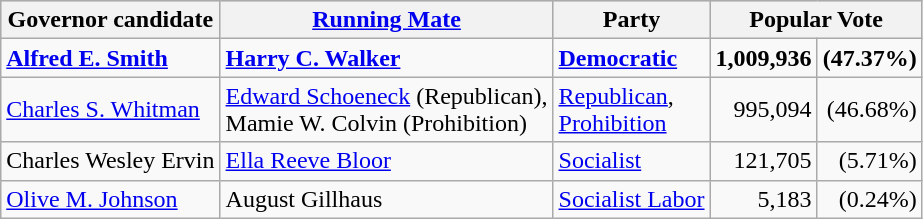<table class=wikitable>
<tr style="background:lightgrey">
<th>Governor candidate</th>
<th><a href='#'>Running Mate</a></th>
<th>Party</th>
<th colspan="2">Popular Vote</th>
</tr>
<tr>
<td><strong><a href='#'>Alfred E. Smith</a></strong></td>
<td><strong><a href='#'>Harry C. Walker</a></strong></td>
<td><strong><a href='#'>Democratic</a></strong></td>
<td style="text-align:right"><strong>1,009,936</strong></td>
<td style="text-align:right"><strong>(47.37%)</strong></td>
</tr>
<tr>
<td><a href='#'>Charles S. Whitman</a></td>
<td><a href='#'>Edward Schoeneck</a> (Republican),<br>Mamie W. Colvin (Prohibition)</td>
<td><a href='#'>Republican</a>,<br><a href='#'>Prohibition</a></td>
<td style="text-align:right">995,094</td>
<td style="text-align:right">(46.68%)</td>
</tr>
<tr>
<td>Charles Wesley Ervin</td>
<td><a href='#'>Ella Reeve Bloor</a></td>
<td><a href='#'>Socialist</a></td>
<td style="text-align:right">121,705</td>
<td style="text-align:right">(5.71%)</td>
</tr>
<tr>
<td><a href='#'>Olive M. Johnson</a></td>
<td>August Gillhaus</td>
<td><a href='#'>Socialist Labor</a></td>
<td style="text-align:right">5,183</td>
<td style="text-align:right">(0.24%)</td>
</tr>
</table>
